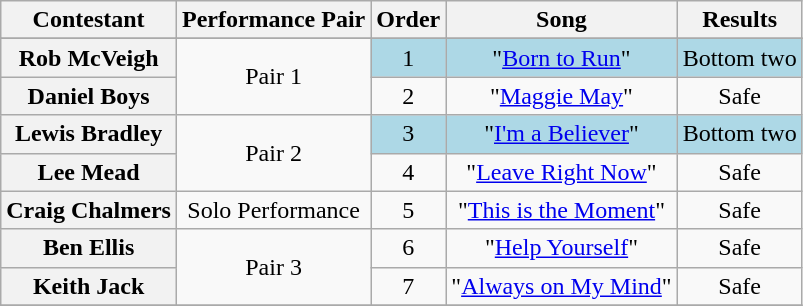<table class="wikitable plainrowheaders" style="text-align:center;">
<tr>
<th scope="col">Contestant</th>
<th scope="col">Performance Pair</th>
<th scope="col">Order</th>
<th scope="col">Song</th>
<th scope="col">Results</th>
</tr>
<tr>
</tr>
<tr>
<th scope="row">Rob McVeigh</th>
<td rowspan="2">Pair 1</td>
<td style="background:lightblue;">1</td>
<td style="background:lightblue;">"<a href='#'>Born to Run</a>"</td>
<td style="background:lightblue;">Bottom two</td>
</tr>
<tr>
<th scope="row">Daniel Boys</th>
<td>2</td>
<td>"<a href='#'>Maggie May</a>"</td>
<td>Safe</td>
</tr>
<tr>
<th scope="row">Lewis Bradley</th>
<td rowspan="2">Pair 2</td>
<td style="background:lightblue;">3</td>
<td style="background:lightblue;">"<a href='#'>I'm a Believer</a>"</td>
<td style="background:lightblue;">Bottom two</td>
</tr>
<tr>
<th scope="row">Lee Mead</th>
<td>4</td>
<td>"<a href='#'>Leave Right Now</a>"</td>
<td>Safe</td>
</tr>
<tr>
<th scope="row">Craig Chalmers</th>
<td rowspan="1">Solo Performance</td>
<td>5</td>
<td>"<a href='#'>This is the Moment</a>"</td>
<td>Safe</td>
</tr>
<tr>
<th scope="row">Ben Ellis</th>
<td rowspan="2">Pair 3</td>
<td>6</td>
<td>"<a href='#'>Help Yourself</a>"</td>
<td>Safe</td>
</tr>
<tr>
<th scope="row">Keith Jack</th>
<td>7</td>
<td>"<a href='#'>Always on My Mind</a>"</td>
<td>Safe</td>
</tr>
<tr>
</tr>
</table>
